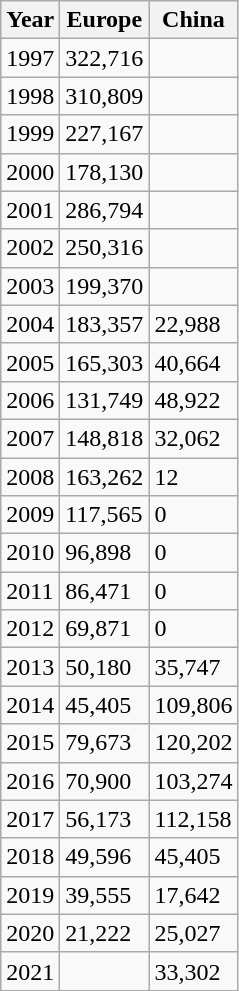<table class="wikitable">
<tr>
<th>Year</th>
<th>Europe</th>
<th>China</th>
</tr>
<tr>
<td>1997</td>
<td>322,716</td>
<td></td>
</tr>
<tr>
<td>1998</td>
<td>310,809</td>
<td></td>
</tr>
<tr>
<td>1999</td>
<td>227,167</td>
<td></td>
</tr>
<tr>
<td>2000</td>
<td>178,130</td>
<td></td>
</tr>
<tr>
<td>2001</td>
<td>286,794</td>
<td></td>
</tr>
<tr>
<td>2002</td>
<td>250,316</td>
<td></td>
</tr>
<tr>
<td>2003</td>
<td>199,370</td>
<td></td>
</tr>
<tr>
<td>2004</td>
<td>183,357</td>
<td>22,988</td>
</tr>
<tr>
<td>2005</td>
<td>165,303</td>
<td>40,664</td>
</tr>
<tr>
<td>2006</td>
<td>131,749</td>
<td>48,922</td>
</tr>
<tr>
<td>2007</td>
<td>148,818</td>
<td>32,062</td>
</tr>
<tr>
<td>2008</td>
<td>163,262</td>
<td>12</td>
</tr>
<tr>
<td>2009</td>
<td>117,565</td>
<td>0</td>
</tr>
<tr>
<td>2010</td>
<td>96,898</td>
<td>0</td>
</tr>
<tr>
<td>2011</td>
<td>86,471</td>
<td>0</td>
</tr>
<tr>
<td>2012</td>
<td>69,871</td>
<td>0</td>
</tr>
<tr>
<td>2013</td>
<td>50,180</td>
<td>35,747</td>
</tr>
<tr>
<td>2014</td>
<td>45,405</td>
<td>109,806</td>
</tr>
<tr>
<td>2015</td>
<td>79,673</td>
<td>120,202</td>
</tr>
<tr>
<td>2016</td>
<td>70,900</td>
<td>103,274</td>
</tr>
<tr>
<td>2017</td>
<td>56,173</td>
<td>112,158</td>
</tr>
<tr>
<td>2018</td>
<td>49,596</td>
<td>45,405</td>
</tr>
<tr>
<td>2019</td>
<td>39,555</td>
<td>17,642</td>
</tr>
<tr>
<td>2020</td>
<td>21,222</td>
<td>25,027</td>
</tr>
<tr>
<td>2021</td>
<td></td>
<td>33,302</td>
</tr>
</table>
